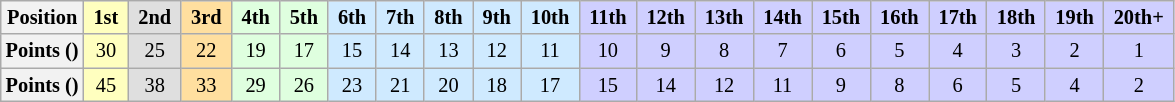<table class="wikitable" style="font-size:85%; text-align:center">
<tr>
<th>Position</th>
<td style="background:#FFFFBF;"> <strong>1st</strong> </td>
<td style="background:#DFDFDF;"> <strong>2nd</strong> </td>
<td style="background:#FFDF9F;"> <strong>3rd</strong> </td>
<td style="background:#DFFFDF;"> <strong>4th</strong> </td>
<td style="background:#DFFFDF;"> <strong>5th</strong> </td>
<td style="background:#CFEAFF;"> <strong>6th</strong> </td>
<td style="background:#CFEAFF;"> <strong>7th</strong> </td>
<td style="background:#CFEAFF;"> <strong>8th</strong> </td>
<td style="background:#CFEAFF;"> <strong>9th</strong> </td>
<td style="background:#CFEAFF;"> <strong>10th</strong> </td>
<td style="background:#CFCFFF;"> <strong>11th</strong> </td>
<td style="background:#CFCFFF;"> <strong>12th</strong> </td>
<td style="background:#CFCFFF;"> <strong>13th</strong> </td>
<td style="background:#CFCFFF;"> <strong>14th</strong> </td>
<td style="background:#CFCFFF;"> <strong>15th</strong> </td>
<td style="background:#CFCFFF;"> <strong>16th</strong> </td>
<td style="background:#CFCFFF;"> <strong>17th</strong> </td>
<td style="background:#CFCFFF;"> <strong>18th</strong> </td>
<td style="background:#CFCFFF;"> <strong>19th</strong> </td>
<td style="background:#CFCFFF;"> <strong>20th+</strong> </td>
</tr>
<tr>
<th>Points ()</th>
<td style="background:#FFFFBF;">30</td>
<td style="background:#DFDFDF;">25</td>
<td style="background:#FFDF9F;">22</td>
<td style="background:#DFFFDF;">19</td>
<td style="background:#DFFFDF;">17</td>
<td style="background:#CFEAFF;">15</td>
<td style="background:#CFEAFF;">14</td>
<td style="background:#CFEAFF;">13</td>
<td style="background:#CFEAFF;">12</td>
<td style="background:#CFEAFF;">11</td>
<td style="background:#CFCFFF;">10</td>
<td style="background:#CFCFFF;">9</td>
<td style="background:#CFCFFF;">8</td>
<td style="background:#CFCFFF;">7</td>
<td style="background:#CFCFFF;">6</td>
<td style="background:#CFCFFF;">5</td>
<td style="background:#CFCFFF;">4</td>
<td style="background:#CFCFFF;">3</td>
<td style="background:#CFCFFF;">2</td>
<td style="background:#CFCFFF;">1</td>
</tr>
<tr>
<th>Points ()</th>
<td style="background:#FFFFBF;">45</td>
<td style="background:#DFDFDF;">38</td>
<td style="background:#FFDF9F;">33</td>
<td style="background:#DFFFDF;">29</td>
<td style="background:#DFFFDF;">26</td>
<td style="background:#CFEAFF;">23</td>
<td style="background:#CFEAFF;">21</td>
<td style="background:#CFEAFF;">20</td>
<td style="background:#CFEAFF;">18</td>
<td style="background:#CFEAFF;">17</td>
<td style="background:#CFCFFF;">15</td>
<td style="background:#CFCFFF;">14</td>
<td style="background:#CFCFFF;">12</td>
<td style="background:#CFCFFF;">11</td>
<td style="background:#CFCFFF;">9</td>
<td style="background:#CFCFFF;">8</td>
<td style="background:#CFCFFF;">6</td>
<td style="background:#CFCFFF;">5</td>
<td style="background:#CFCFFF;">4</td>
<td style="background:#CFCFFF;">2</td>
</tr>
</table>
